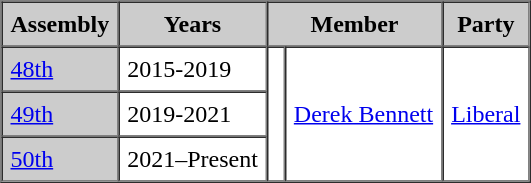<table border=1 cellpadding=5 cellspacing=0>
<tr bgcolor="CCCCCC">
<th>Assembly</th>
<th>Years</th>
<th colspan="2">Member</th>
<th>Party</th>
</tr>
<tr>
<td bgcolor="CCCCCC"><a href='#'>48th</a></td>
<td>2015-2019</td>
<td rowspan="3" ></td>
<td rowspan="3"><a href='#'>Derek Bennett</a></td>
<td rowspan="3"><a href='#'>Liberal</a></td>
</tr>
<tr>
<td bgcolor="CCCCCC"><a href='#'>49th</a></td>
<td>2019-2021</td>
</tr>
<tr>
<td bgcolor="CCCCCC"><a href='#'>50th</a></td>
<td>2021–Present</td>
</tr>
</table>
